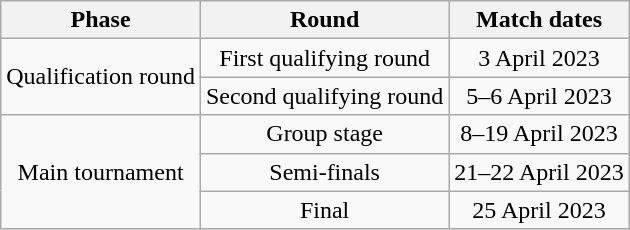<table class="wikitable" style="text-align:center">
<tr>
<th>Phase</th>
<th>Round</th>
<th>Match dates</th>
</tr>
<tr>
<td rowspan="2">Qualification round</td>
<td>First qualifying round</td>
<td>3 April 2023</td>
</tr>
<tr>
<td>Second qualifying round</td>
<td>5–6 April 2023</td>
</tr>
<tr>
<td rowspan="3">Main tournament</td>
<td>Group stage</td>
<td>8–19 April 2023</td>
</tr>
<tr>
<td>Semi-finals</td>
<td>21–22 April 2023</td>
</tr>
<tr>
<td>Final</td>
<td>25 April 2023</td>
</tr>
</table>
